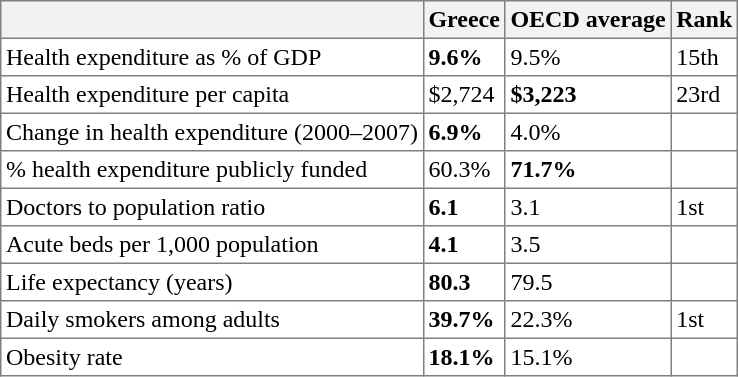<table class="toccolours" sortable border="1" cellpadding="3" style="border-collapse:collapse">
<tr bgcolor=#f2f2f2>
<th align="center"></th>
<th align="center">Greece</th>
<th align="center">OECD average</th>
<th align="center">Rank</th>
</tr>
<tr>
<td>Health expenditure as % of GDP</td>
<td><strong>9.6%</strong></td>
<td>9.5%</td>
<td>15th</td>
</tr>
<tr>
<td>Health expenditure per capita</td>
<td>$2,724</td>
<td><strong>$3,223</strong></td>
<td>23rd</td>
</tr>
<tr>
<td>Change in health expenditure (2000–2007)</td>
<td><strong>6.9%</strong></td>
<td>4.0%</td>
<td></td>
</tr>
<tr>
<td>% health expenditure publicly funded</td>
<td>60.3%</td>
<td><strong>71.7%</strong></td>
<td></td>
</tr>
<tr>
<td>Doctors to population ratio</td>
<td><strong>6.1</strong></td>
<td>3.1</td>
<td>1st</td>
</tr>
<tr>
<td>Acute beds per 1,000 population</td>
<td><strong>4.1</strong></td>
<td>3.5</td>
<td></td>
</tr>
<tr>
<td>Life expectancy (years)</td>
<td><strong>80.3</strong></td>
<td>79.5</td>
<td></td>
</tr>
<tr>
<td>Daily smokers among adults</td>
<td><strong>39.7%</strong></td>
<td>22.3%</td>
<td>1st</td>
</tr>
<tr>
<td>Obesity rate</td>
<td><strong>18.1%</strong></td>
<td>15.1%</td>
<td></td>
</tr>
</table>
